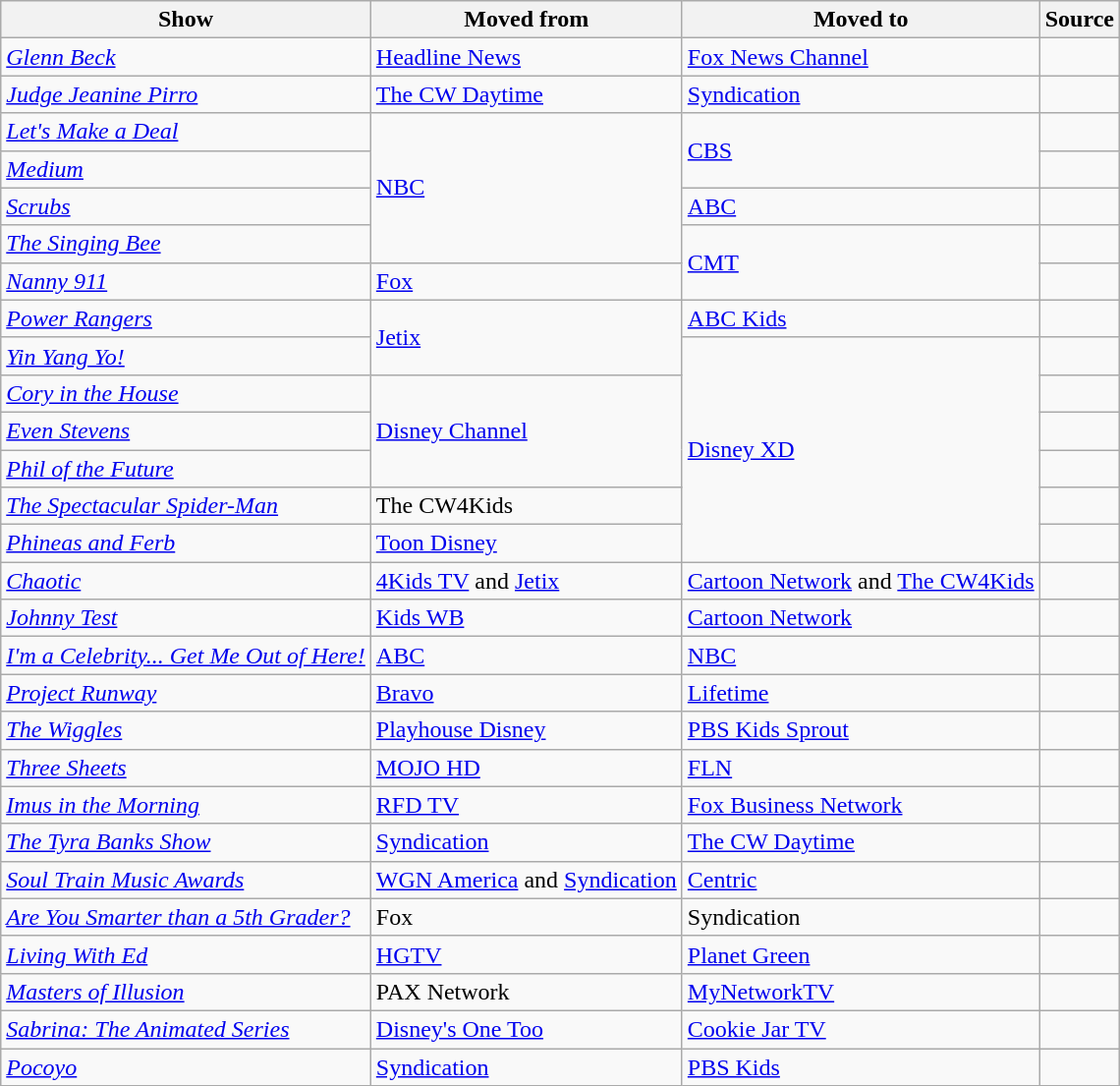<table class="wikitable sortable">
<tr ">
<th>Show</th>
<th>Moved from</th>
<th>Moved to</th>
<th>Source</th>
</tr>
<tr>
<td><em><a href='#'>Glenn Beck</a></em></td>
<td><a href='#'>Headline News</a></td>
<td><a href='#'>Fox News Channel</a></td>
<td></td>
</tr>
<tr>
<td><em><a href='#'>Judge Jeanine Pirro</a></em></td>
<td><a href='#'>The CW Daytime</a></td>
<td><a href='#'>Syndication</a></td>
<td></td>
</tr>
<tr>
<td><em><a href='#'>Let's Make a Deal</a></em></td>
<td rowspan="4"><a href='#'>NBC</a></td>
<td rowspan="2"><a href='#'>CBS</a></td>
<td></td>
</tr>
<tr>
<td><em><a href='#'>Medium</a></em></td>
<td></td>
</tr>
<tr>
<td><em><a href='#'>Scrubs</a></em></td>
<td><a href='#'>ABC</a></td>
<td></td>
</tr>
<tr>
<td><em><a href='#'>The Singing Bee</a></em></td>
<td rowspan="2"><a href='#'>CMT</a></td>
<td></td>
</tr>
<tr>
<td><em><a href='#'>Nanny 911</a></em></td>
<td><a href='#'>Fox</a></td>
<td></td>
</tr>
<tr>
<td><em><a href='#'>Power Rangers</a></em></td>
<td rowspan="2"><a href='#'>Jetix</a></td>
<td><a href='#'>ABC Kids</a></td>
<td></td>
</tr>
<tr>
<td><em><a href='#'>Yin Yang Yo!</a></em></td>
<td rowspan="6"><a href='#'>Disney XD</a></td>
<td></td>
</tr>
<tr>
<td><em><a href='#'>Cory in the House</a></em></td>
<td rowspan="3"><a href='#'>Disney Channel</a></td>
<td></td>
</tr>
<tr>
<td><em><a href='#'>Even Stevens</a></em></td>
<td></td>
</tr>
<tr>
<td><em><a href='#'>Phil of the Future</a></em></td>
<td></td>
</tr>
<tr>
<td><em><a href='#'>The Spectacular Spider-Man</a></em></td>
<td>The CW4Kids</td>
<td></td>
</tr>
<tr>
<td><em><a href='#'>Phineas and Ferb</a></em></td>
<td><a href='#'>Toon Disney</a></td>
<td></td>
</tr>
<tr>
<td><em><a href='#'>Chaotic</a></em></td>
<td><a href='#'>4Kids TV</a> and <a href='#'>Jetix</a></td>
<td><a href='#'>Cartoon Network</a> and <a href='#'>The CW4Kids</a></td>
<td></td>
</tr>
<tr>
<td><em><a href='#'>Johnny Test</a></em></td>
<td><a href='#'>Kids WB</a></td>
<td><a href='#'>Cartoon Network</a></td>
<td></td>
</tr>
<tr>
<td><em><a href='#'>I'm a Celebrity... Get Me Out of Here!</a></em></td>
<td><a href='#'>ABC</a></td>
<td><a href='#'>NBC</a></td>
<td></td>
</tr>
<tr>
<td><em><a href='#'>Project Runway</a></em></td>
<td><a href='#'>Bravo</a></td>
<td><a href='#'>Lifetime</a></td>
<td></td>
</tr>
<tr>
<td><em><a href='#'>The Wiggles</a></em></td>
<td><a href='#'>Playhouse Disney</a></td>
<td><a href='#'>PBS Kids Sprout</a></td>
<td></td>
</tr>
<tr>
<td><em><a href='#'>Three Sheets</a></em></td>
<td><a href='#'>MOJO HD</a></td>
<td><a href='#'>FLN</a></td>
<td></td>
</tr>
<tr>
<td><em><a href='#'>Imus in the Morning</a></em></td>
<td><a href='#'>RFD TV</a></td>
<td><a href='#'>Fox Business Network</a></td>
<td></td>
</tr>
<tr>
<td><em><a href='#'>The Tyra Banks Show</a></em></td>
<td><a href='#'>Syndication</a></td>
<td><a href='#'>The CW Daytime</a></td>
<td></td>
</tr>
<tr>
<td><em><a href='#'>Soul Train Music Awards</a></em></td>
<td><a href='#'>WGN America</a> and <a href='#'>Syndication</a></td>
<td><a href='#'>Centric</a></td>
<td></td>
</tr>
<tr>
<td><em><a href='#'>Are You Smarter than a 5th Grader?</a></em></td>
<td>Fox</td>
<td>Syndication</td>
<td></td>
</tr>
<tr>
<td><em><a href='#'>Living With Ed</a></em></td>
<td><a href='#'>HGTV</a></td>
<td><a href='#'>Planet Green</a></td>
<td></td>
</tr>
<tr>
<td><em><a href='#'>Masters of Illusion</a></em></td>
<td>PAX Network</td>
<td><a href='#'>MyNetworkTV</a></td>
<td></td>
</tr>
<tr>
<td><em><a href='#'>Sabrina: The Animated Series</a></em></td>
<td><a href='#'>Disney's One Too</a></td>
<td><a href='#'>Cookie Jar TV</a></td>
<td></td>
</tr>
<tr>
<td><em><a href='#'>Pocoyo</a></em></td>
<td><a href='#'>Syndication</a></td>
<td><a href='#'>PBS Kids</a></td>
<td></td>
</tr>
</table>
